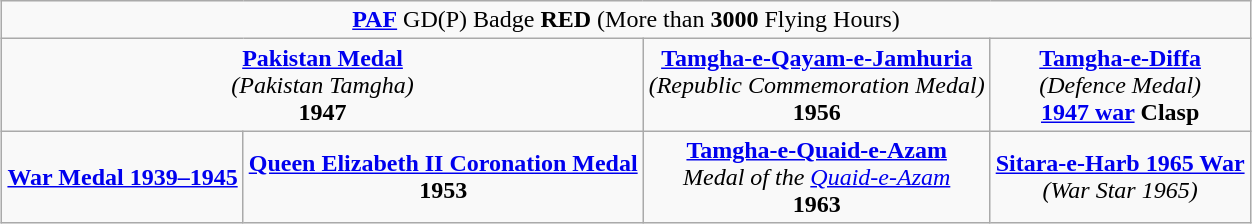<table class="wikitable" style="margin:1em auto; text-align:center;">
<tr>
<td colspan="4"><strong><a href='#'>PAF</a></strong> GD(P) Badge <strong>RED</strong> (More than <strong>3000</strong> Flying Hours)</td>
</tr>
<tr>
<td colspan="2"><strong><a href='#'>Pakistan Medal</a></strong><br><em>(Pakistan Tamgha)</em><br><strong>1947</strong></td>
<td><strong><a href='#'>Tamgha-e-Qayam-e-Jamhuria</a></strong><br><em>(Republic Commemoration Medal)</em><br><strong>1956</strong></td>
<td><strong><a href='#'>Tamgha-e-Diffa</a></strong><br><em>(Defence Medal)</em><br><strong><a href='#'>1947 war</a> Clasp</strong></td>
</tr>
<tr>
<td><strong><a href='#'>War Medal 1939–1945</a></strong></td>
<td><strong><a href='#'>Queen Elizabeth II Coronation Medal</a></strong><br><strong>1953</strong></td>
<td><strong><a href='#'>Tamgha-e-Quaid-e-Azam</a></strong><br><em>Medal of the <a href='#'>Quaid-e-Azam</a></em><br><strong>1963</strong></td>
<td><strong><a href='#'>Sitara-e-Harb 1965 War</a></strong><br><em>(War Star 1965)</em></td>
</tr>
</table>
